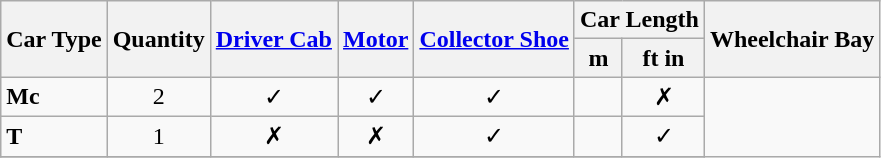<table class="wikitable" style="text-align:center">
<tr>
<th rowspan=2>Car Type</th>
<th rowspan=2>Quantity</th>
<th rowspan=2><a href='#'>Driver Cab</a></th>
<th rowspan=2><a href='#'>Motor</a></th>
<th rowspan=2><a href='#'>Collector Shoe</a></th>
<th colspan=2>Car Length</th>
<th rowspan=2>Wheelchair Bay</th>
</tr>
<tr>
<th bgcolor="#c0c0f0">m</th>
<th bgcolor="#c0c0f0">ft in</th>
</tr>
<tr>
<td style=text-align:left><strong>Mc</strong></td>
<td>2</td>
<td><span>✓</span></td>
<td><span>✓</span></td>
<td><span>✓</span></td>
<td></td>
<td><span>✗</span></td>
</tr>
<tr>
<td style=text-align:left><strong>T</strong></td>
<td>1</td>
<td><span>✗</span></td>
<td><span>✗</span></td>
<td><span>✓</span></td>
<td></td>
<td><span>✓</span></td>
</tr>
<tr>
</tr>
</table>
